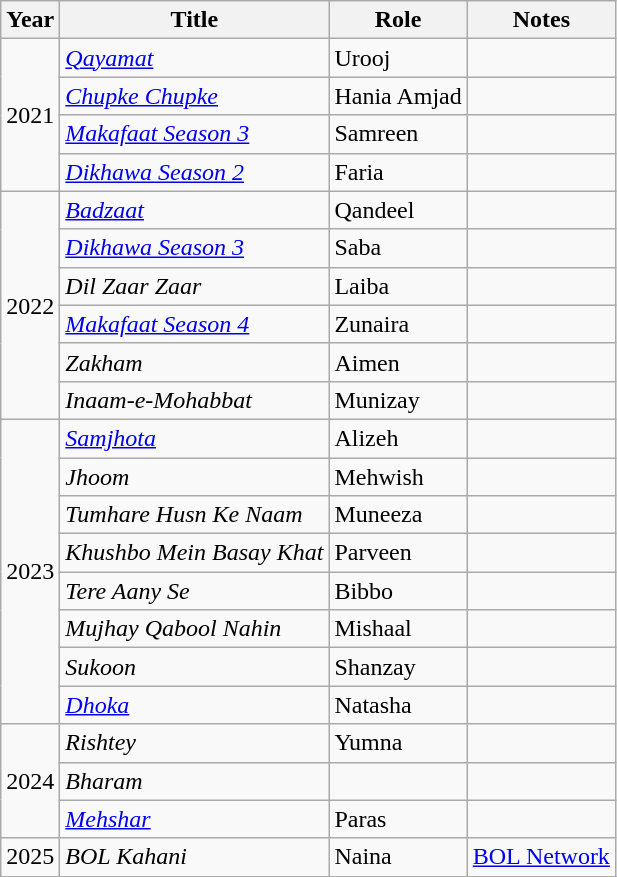<table class="wikitable">
<tr>
<th>Year</th>
<th>Title</th>
<th>Role</th>
<th>Notes</th>
</tr>
<tr>
<td rowspan="4">2021</td>
<td><em><a href='#'>Qayamat</a></em></td>
<td>Urooj</td>
<td></td>
</tr>
<tr>
<td><em><a href='#'>Chupke Chupke</a></em></td>
<td>Hania Amjad</td>
<td></td>
</tr>
<tr>
<td><em><a href='#'>Makafaat Season 3</a></em></td>
<td>Samreen</td>
<td></td>
</tr>
<tr>
<td><em><a href='#'>Dikhawa Season 2</a></em></td>
<td>Faria</td>
<td></td>
</tr>
<tr>
<td rowspan="6">2022</td>
<td><em><a href='#'>Badzaat</a></em></td>
<td>Qandeel</td>
<td></td>
</tr>
<tr>
<td><em><a href='#'>Dikhawa Season 3</a></em></td>
<td>Saba</td>
<td></td>
</tr>
<tr>
<td><em>Dil Zaar Zaar</em></td>
<td>Laiba</td>
<td></td>
</tr>
<tr>
<td><em><a href='#'>Makafaat Season 4</a></em></td>
<td>Zunaira</td>
<td></td>
</tr>
<tr>
<td><em>Zakham</em></td>
<td>Aimen</td>
<td></td>
</tr>
<tr>
<td><em>Inaam-e-Mohabbat</em></td>
<td>Munizay</td>
<td></td>
</tr>
<tr>
<td rowspan="8">2023</td>
<td><em><a href='#'>Samjhota</a></em></td>
<td>Alizeh</td>
<td></td>
</tr>
<tr>
<td><em>Jhoom</em></td>
<td>Mehwish</td>
<td></td>
</tr>
<tr>
<td><em>Tumhare Husn Ke Naam</em></td>
<td>Muneeza</td>
<td></td>
</tr>
<tr>
<td><em>Khushbo Mein Basay Khat</em></td>
<td>Parveen</td>
<td></td>
</tr>
<tr>
<td><em>Tere Aany Se</em></td>
<td>Bibbo</td>
<td></td>
</tr>
<tr>
<td><em>Mujhay Qabool Nahin</em></td>
<td>Mishaal</td>
<td></td>
</tr>
<tr>
<td><em>Sukoon</em></td>
<td>Shanzay</td>
<td></td>
</tr>
<tr>
<td><em><a href='#'>Dhoka</a></em></td>
<td>Natasha</td>
<td></td>
</tr>
<tr>
<td rowspan="3">2024</td>
<td><em>Rishtey</em></td>
<td>Yumna</td>
<td></td>
</tr>
<tr>
<td><em>Bharam</em></td>
<td></td>
<td></td>
</tr>
<tr>
<td><em><a href='#'>Mehshar</a></em></td>
<td>Paras</td>
<td></td>
</tr>
<tr>
<td>2025</td>
<td><em>BOL Kahani</em></td>
<td>Naina</td>
<td><a href='#'>BOL Network</a></td>
</tr>
</table>
